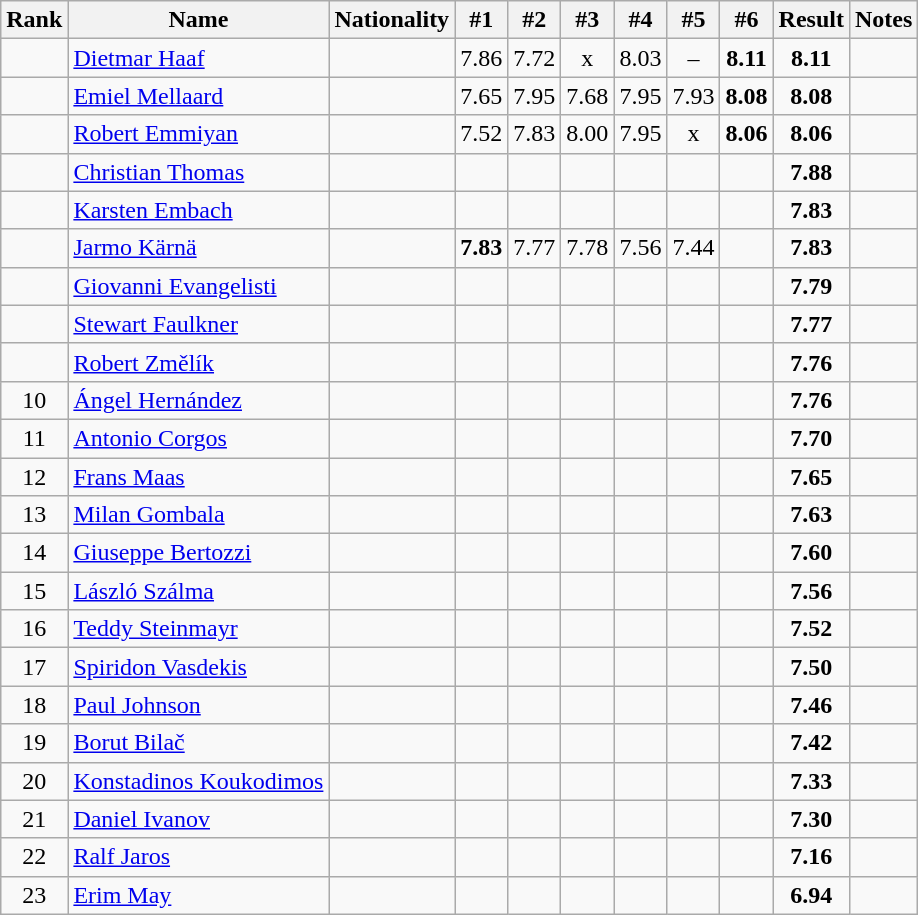<table class="wikitable sortable" style="text-align:center">
<tr>
<th>Rank</th>
<th>Name</th>
<th>Nationality</th>
<th>#1</th>
<th>#2</th>
<th>#3</th>
<th>#4</th>
<th>#5</th>
<th>#6</th>
<th>Result</th>
<th>Notes</th>
</tr>
<tr>
<td></td>
<td align="left"><a href='#'>Dietmar Haaf</a></td>
<td align=left></td>
<td>7.86</td>
<td>7.72</td>
<td>x</td>
<td>8.03</td>
<td>–</td>
<td><strong>8.11</strong></td>
<td><strong>8.11</strong></td>
<td></td>
</tr>
<tr>
<td></td>
<td align="left"><a href='#'>Emiel Mellaard</a></td>
<td align=left></td>
<td>7.65</td>
<td>7.95</td>
<td>7.68</td>
<td>7.95</td>
<td>7.93</td>
<td><strong>8.08</strong></td>
<td><strong>8.08</strong></td>
<td></td>
</tr>
<tr>
<td></td>
<td align="left"><a href='#'>Robert Emmiyan</a></td>
<td align=left></td>
<td>7.52</td>
<td>7.83</td>
<td>8.00</td>
<td>7.95</td>
<td>x</td>
<td><strong>8.06</strong></td>
<td><strong>8.06</strong></td>
<td></td>
</tr>
<tr>
<td></td>
<td align="left"><a href='#'>Christian Thomas</a></td>
<td align=left></td>
<td></td>
<td></td>
<td></td>
<td></td>
<td></td>
<td></td>
<td><strong>7.88</strong></td>
<td></td>
</tr>
<tr>
<td></td>
<td align="left"><a href='#'>Karsten Embach</a></td>
<td align=left></td>
<td></td>
<td></td>
<td></td>
<td></td>
<td></td>
<td></td>
<td><strong>7.83</strong></td>
<td></td>
</tr>
<tr>
<td></td>
<td align="left"><a href='#'>Jarmo Kärnä</a></td>
<td align=left></td>
<td><strong>7.83</strong></td>
<td>7.77</td>
<td>7.78</td>
<td>7.56</td>
<td>7.44</td>
<td></td>
<td><strong>7.83</strong></td>
<td></td>
</tr>
<tr>
<td></td>
<td align="left"><a href='#'>Giovanni Evangelisti</a></td>
<td align=left></td>
<td></td>
<td></td>
<td></td>
<td></td>
<td></td>
<td></td>
<td><strong>7.79</strong></td>
<td></td>
</tr>
<tr>
<td></td>
<td align="left"><a href='#'>Stewart Faulkner</a></td>
<td align=left></td>
<td></td>
<td></td>
<td></td>
<td></td>
<td></td>
<td></td>
<td><strong>7.77</strong></td>
<td></td>
</tr>
<tr>
<td></td>
<td align="left"><a href='#'>Robert Změlík</a></td>
<td align=left></td>
<td></td>
<td></td>
<td></td>
<td></td>
<td></td>
<td></td>
<td><strong>7.76</strong></td>
<td></td>
</tr>
<tr>
<td>10</td>
<td align="left"><a href='#'>Ángel Hernández</a></td>
<td align=left></td>
<td></td>
<td></td>
<td></td>
<td></td>
<td></td>
<td></td>
<td><strong>7.76</strong></td>
<td></td>
</tr>
<tr>
<td>11</td>
<td align="left"><a href='#'>Antonio Corgos</a></td>
<td align=left></td>
<td></td>
<td></td>
<td></td>
<td></td>
<td></td>
<td></td>
<td><strong>7.70</strong></td>
<td></td>
</tr>
<tr>
<td>12</td>
<td align="left"><a href='#'>Frans Maas</a></td>
<td align=left></td>
<td></td>
<td></td>
<td></td>
<td></td>
<td></td>
<td></td>
<td><strong>7.65</strong></td>
<td></td>
</tr>
<tr>
<td>13</td>
<td align="left"><a href='#'>Milan Gombala</a></td>
<td align=left></td>
<td></td>
<td></td>
<td></td>
<td></td>
<td></td>
<td></td>
<td><strong>7.63</strong></td>
<td></td>
</tr>
<tr>
<td>14</td>
<td align="left"><a href='#'>Giuseppe Bertozzi</a></td>
<td align=left></td>
<td></td>
<td></td>
<td></td>
<td></td>
<td></td>
<td></td>
<td><strong>7.60</strong></td>
<td></td>
</tr>
<tr>
<td>15</td>
<td align="left"><a href='#'>László Szálma</a></td>
<td align=left></td>
<td></td>
<td></td>
<td></td>
<td></td>
<td></td>
<td></td>
<td><strong>7.56</strong></td>
<td></td>
</tr>
<tr>
<td>16</td>
<td align="left"><a href='#'>Teddy Steinmayr</a></td>
<td align=left></td>
<td></td>
<td></td>
<td></td>
<td></td>
<td></td>
<td></td>
<td><strong>7.52</strong></td>
<td></td>
</tr>
<tr>
<td>17</td>
<td align="left"><a href='#'>Spiridon Vasdekis</a></td>
<td align=left></td>
<td></td>
<td></td>
<td></td>
<td></td>
<td></td>
<td></td>
<td><strong>7.50</strong></td>
<td></td>
</tr>
<tr>
<td>18</td>
<td align="left"><a href='#'>Paul Johnson</a></td>
<td align=left></td>
<td></td>
<td></td>
<td></td>
<td></td>
<td></td>
<td></td>
<td><strong>7.46</strong></td>
<td></td>
</tr>
<tr>
<td>19</td>
<td align="left"><a href='#'>Borut Bilač</a></td>
<td align=left></td>
<td></td>
<td></td>
<td></td>
<td></td>
<td></td>
<td></td>
<td><strong>7.42</strong></td>
<td></td>
</tr>
<tr>
<td>20</td>
<td align="left"><a href='#'>Konstadinos Koukodimos</a></td>
<td align=left></td>
<td></td>
<td></td>
<td></td>
<td></td>
<td></td>
<td></td>
<td><strong>7.33</strong></td>
<td></td>
</tr>
<tr>
<td>21</td>
<td align="left"><a href='#'>Daniel Ivanov</a></td>
<td align=left></td>
<td></td>
<td></td>
<td></td>
<td></td>
<td></td>
<td></td>
<td><strong>7.30</strong></td>
<td></td>
</tr>
<tr>
<td>22</td>
<td align="left"><a href='#'>Ralf Jaros</a></td>
<td align=left></td>
<td></td>
<td></td>
<td></td>
<td></td>
<td></td>
<td></td>
<td><strong>7.16</strong></td>
<td></td>
</tr>
<tr>
<td>23</td>
<td align="left"><a href='#'>Erim May</a></td>
<td align=left></td>
<td></td>
<td></td>
<td></td>
<td></td>
<td></td>
<td></td>
<td><strong>6.94</strong></td>
<td></td>
</tr>
</table>
